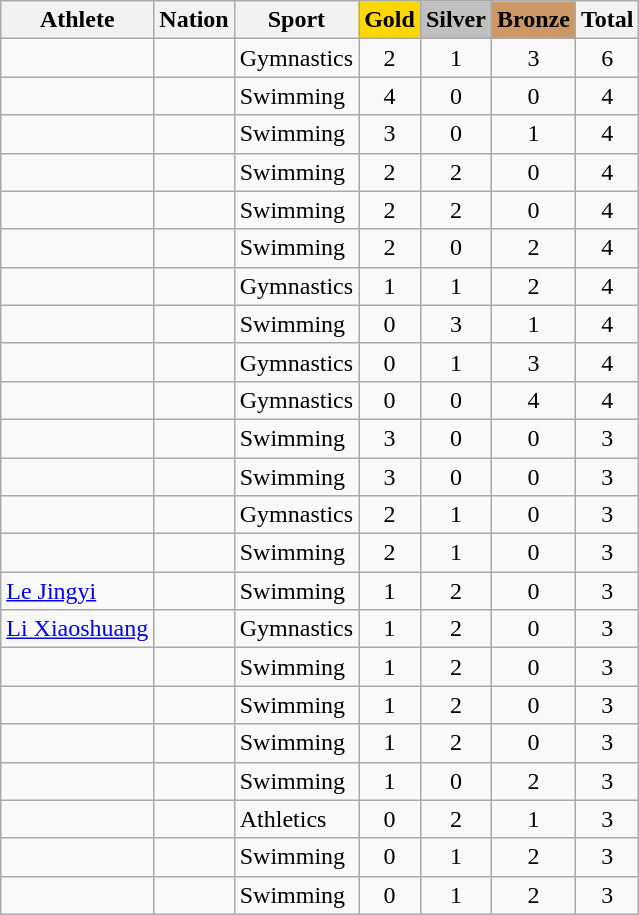<table class="wikitable sortable" style="text-align:center">
<tr>
<th>Athlete</th>
<th>Nation</th>
<th>Sport</th>
<th style="background-color:gold"><strong>Gold</strong></th>
<th style="background-color:silver"><strong>Silver</strong></th>
<th style="background-color:#cc9966"><strong>Bronze</strong></th>
<th>Total</th>
</tr>
<tr>
<td align="left"></td>
<td align="left"></td>
<td align="left">Gymnastics</td>
<td>2</td>
<td>1</td>
<td>3</td>
<td>6</td>
</tr>
<tr>
<td align="left"></td>
<td align="left"></td>
<td align="left">Swimming</td>
<td>4</td>
<td>0</td>
<td>0</td>
<td>4</td>
</tr>
<tr>
<td align="left"></td>
<td align="left"></td>
<td align="left">Swimming</td>
<td>3</td>
<td>0</td>
<td>1</td>
<td>4</td>
</tr>
<tr>
<td align="left"></td>
<td align="left"></td>
<td align="left">Swimming</td>
<td>2</td>
<td>2</td>
<td>0</td>
<td>4</td>
</tr>
<tr>
<td align="left"></td>
<td align="left"></td>
<td align="left">Swimming</td>
<td>2</td>
<td>2</td>
<td>0</td>
<td>4</td>
</tr>
<tr>
<td align="left"></td>
<td align="left"></td>
<td align="left">Swimming</td>
<td>2</td>
<td>0</td>
<td>2</td>
<td>4</td>
</tr>
<tr>
<td align="left"></td>
<td align="left"></td>
<td align="left">Gymnastics</td>
<td>1</td>
<td>1</td>
<td>2</td>
<td>4</td>
</tr>
<tr>
<td align="left"></td>
<td align="left"></td>
<td align="left">Swimming</td>
<td>0</td>
<td>3</td>
<td>1</td>
<td>4</td>
</tr>
<tr>
<td align="left"></td>
<td align="left"></td>
<td align="left">Gymnastics</td>
<td>0</td>
<td>1</td>
<td>3</td>
<td>4</td>
</tr>
<tr>
<td align="left"></td>
<td align="left"></td>
<td align="left">Gymnastics</td>
<td>0</td>
<td>0</td>
<td>4</td>
<td>4</td>
</tr>
<tr>
<td align="left"></td>
<td align="left"></td>
<td align="left">Swimming</td>
<td>3</td>
<td>0</td>
<td>0</td>
<td>3</td>
</tr>
<tr>
<td align="left"></td>
<td align="left"></td>
<td align="left">Swimming</td>
<td>3</td>
<td>0</td>
<td>0</td>
<td>3</td>
</tr>
<tr>
<td align="left"></td>
<td align="left"></td>
<td align="left">Gymnastics</td>
<td>2</td>
<td>1</td>
<td>0</td>
<td>3</td>
</tr>
<tr>
<td align="left"></td>
<td align="left"></td>
<td align="left">Swimming</td>
<td>2</td>
<td>1</td>
<td>0</td>
<td>3</td>
</tr>
<tr>
<td align="left"><a href='#'>Le Jingyi</a></td>
<td align="left"></td>
<td align="left">Swimming</td>
<td>1</td>
<td>2</td>
<td>0</td>
<td>3</td>
</tr>
<tr>
<td align="left"><a href='#'>Li Xiaoshuang</a></td>
<td align="left"></td>
<td align="left">Gymnastics</td>
<td>1</td>
<td>2</td>
<td>0</td>
<td>3</td>
</tr>
<tr>
<td align="left"></td>
<td align="left"></td>
<td align="left">Swimming</td>
<td>1</td>
<td>2</td>
<td>0</td>
<td>3</td>
</tr>
<tr>
<td align="left"></td>
<td align="left"></td>
<td align="left">Swimming</td>
<td>1</td>
<td>2</td>
<td>0</td>
<td>3</td>
</tr>
<tr>
<td align="left"></td>
<td align="left"></td>
<td align="left">Swimming</td>
<td>1</td>
<td>2</td>
<td>0</td>
<td>3</td>
</tr>
<tr>
<td align="left"></td>
<td align="left"></td>
<td align="left">Swimming</td>
<td>1</td>
<td>0</td>
<td>2</td>
<td>3</td>
</tr>
<tr>
<td align="left"></td>
<td align="left"></td>
<td align="left">Athletics</td>
<td>0</td>
<td>2</td>
<td>1</td>
<td>3</td>
</tr>
<tr>
<td align="left"></td>
<td align="left"></td>
<td align="left">Swimming</td>
<td>0</td>
<td>1</td>
<td>2</td>
<td>3</td>
</tr>
<tr>
<td align="left"></td>
<td align="left"></td>
<td align="left">Swimming</td>
<td>0</td>
<td>1</td>
<td>2</td>
<td>3</td>
</tr>
</table>
